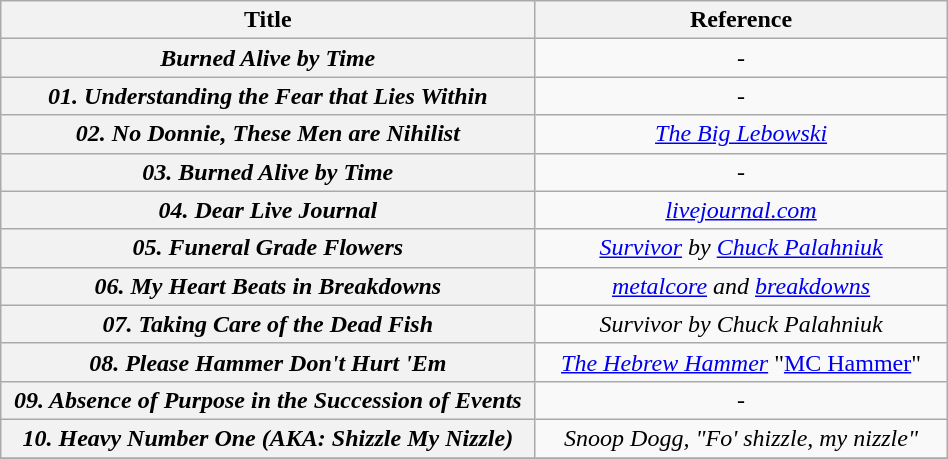<table class="wikitable" style="text-align:center" width=50%>
<tr>
<th rowspan="1" width="15%">Title</th>
<th colspan="1" width="10%">Reference</th>
</tr>
<tr>
<th><em>Burned Alive by Time</em></th>
<td colspan="1"><em>-</em></td>
</tr>
<tr>
<th><em>01. Understanding the Fear that Lies Within</em></th>
<td colspan="1"><em>-</em></td>
</tr>
<tr>
<th><em>02. No Donnie, These Men are Nihilist</em></th>
<td colspan="1"><em><a href='#'>The Big Lebowski</a></em></td>
</tr>
<tr>
<th><em>03. Burned Alive by Time</em></th>
<td colspan="1"><em>-</em></td>
</tr>
<tr>
<th><em>04. Dear Live Journal</em></th>
<td colspan="1"><em><a href='#'>livejournal.com</a></em></td>
</tr>
<tr>
<th><em>05. Funeral Grade Flowers</em></th>
<td colspan="1"><em><a href='#'>Survivor</a> by <a href='#'>Chuck Palahniuk</a></em></td>
</tr>
<tr>
<th><em>06. My Heart Beats in Breakdowns</em></th>
<td colspan="1"><em><a href='#'>metalcore</a> and <a href='#'>breakdowns</a></em></td>
</tr>
<tr>
<th><em>07. Taking Care of the Dead Fish</em></th>
<td colspan="1"><em>Survivor by Chuck Palahniuk</em></td>
</tr>
<tr>
<th><em>08. Please Hammer Don't Hurt 'Em</em></th>
<td colspan="1"><em><a href='#'>The Hebrew Hammer</a></em> "<a href='#'>MC Hammer</a>"</td>
</tr>
<tr>
<th><em>09. Absence of Purpose in the Succession of Events</em></th>
<td colspan="1"><em>-</em></td>
</tr>
<tr>
<th><em>10. Heavy Number One (AKA: Shizzle My Nizzle)</em></th>
<td colspan="1"><em>Snoop Dogg, "Fo' shizzle, my nizzle"</em></td>
</tr>
<tr>
</tr>
</table>
